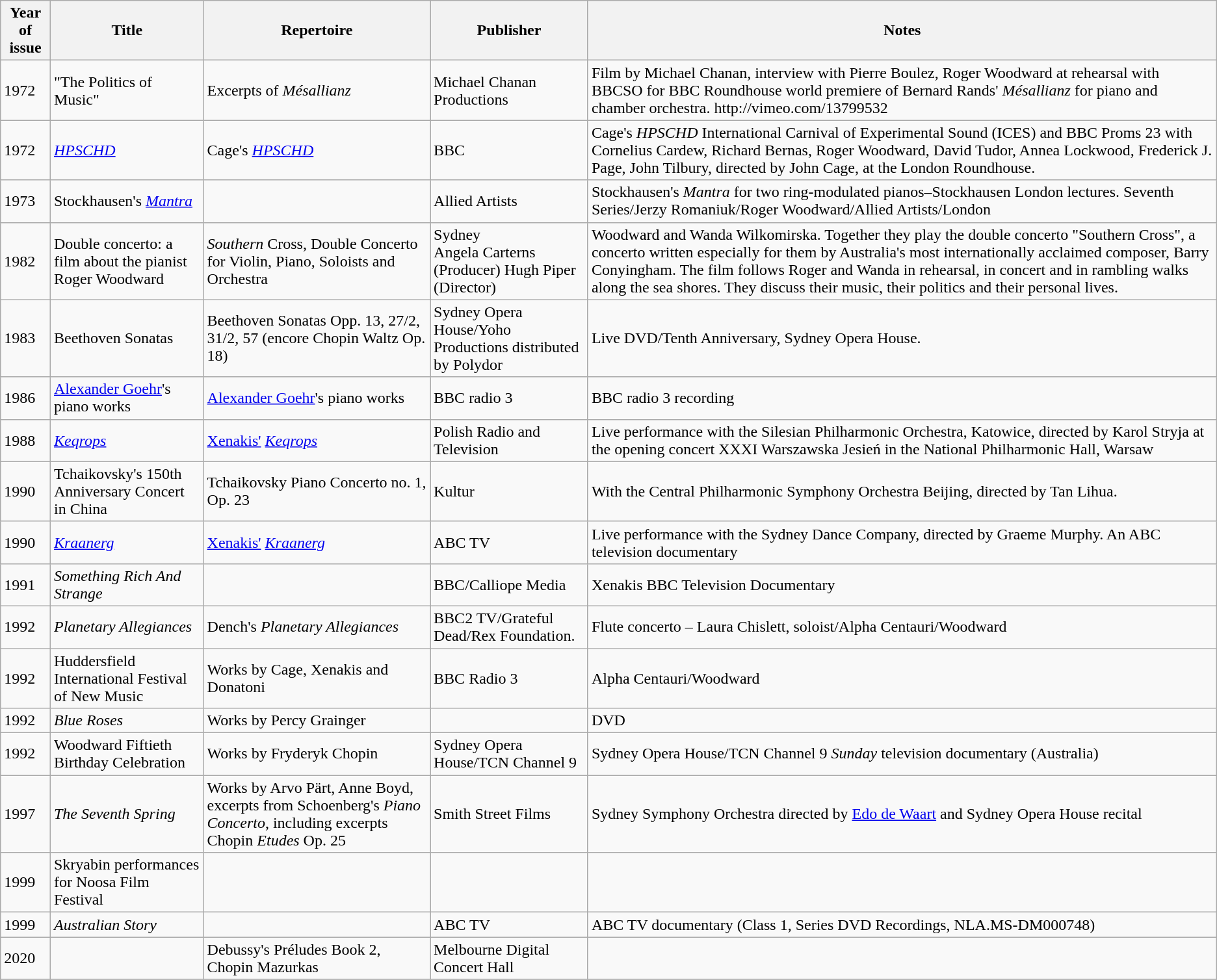<table class="wikitable sortable">
<tr>
<th>Year of issue</th>
<th>Title</th>
<th>Repertoire</th>
<th>Publisher</th>
<th>Notes</th>
</tr>
<tr>
<td>1972</td>
<td>"The Politics of Music"</td>
<td>Excerpts of <em>Mésallianz</em></td>
<td>Michael Chanan Productions</td>
<td>Film by Michael Chanan, interview with Pierre Boulez, Roger Woodward at rehearsal with BBCSO for BBC Roundhouse world premiere of Bernard Rands' <em>Mésallianz</em> for piano and chamber orchestra. http://vimeo.com/13799532</td>
</tr>
<tr>
<td>1972</td>
<td><em><a href='#'>HPSCHD</a></em></td>
<td>Cage's<em> <a href='#'>HPSCHD</a></em></td>
<td>BBC</td>
<td>Cage's <em>HPSCHD</em> International Carnival of Experimental Sound (ICES) and BBC Proms 23 with Cornelius Cardew, Richard Bernas, Roger Woodward, David Tudor, Annea Lockwood, Frederick J. Page, John Tilbury, directed by John Cage, at the London Roundhouse.</td>
</tr>
<tr>
<td>1973</td>
<td>Stockhausen's <em><a href='#'>Mantra</a></em></td>
<td></td>
<td>Allied Artists</td>
<td>Stockhausen's <em>Mantra</em> for two ring-modulated pianos–Stockhausen London lectures. Seventh Series/Jerzy Romaniuk/Roger Woodward/Allied Artists/London</td>
</tr>
<tr>
<td>1982</td>
<td>Double concerto: a film about the pianist Roger Woodward</td>
<td><em>Southern</em> Cross, Double Concerto for Violin, Piano, Soloists and Orchestra</td>
<td>Sydney<br>Angela Carterns (Producer)
Hugh Piper (Director)</td>
<td>Woodward and Wanda Wilkomirska. Together they play the double concerto "Southern Cross", a concerto written especially for them by Australia's most internationally acclaimed composer, Barry Conyingham. The film follows Roger and Wanda in rehearsal, in concert and in rambling walks along the sea shores. They discuss their music, their politics and their personal lives.</td>
</tr>
<tr>
<td>1983</td>
<td>Beethoven Sonatas</td>
<td>Beethoven Sonatas Opp. 13, 27/2, 31/2, 57 (encore Chopin Waltz Op. 18)</td>
<td>Sydney Opera House/Yoho Productions distributed by Polydor</td>
<td>Live DVD/Tenth Anniversary, Sydney Opera House.</td>
</tr>
<tr>
<td>1986</td>
<td><a href='#'>Alexander Goehr</a>'s piano works</td>
<td><a href='#'>Alexander Goehr</a>'s piano works</td>
<td>BBC radio 3</td>
<td>BBC radio 3 recording</td>
</tr>
<tr>
<td>1988</td>
<td><em><a href='#'>Keqrops</a></em></td>
<td><a href='#'>Xenakis'</a> <em><a href='#'>Keqrops</a></em></td>
<td>Polish Radio and Television</td>
<td>Live performance with the Silesian Philharmonic Orchestra, Katowice, directed by Karol Stryja at the opening concert XXXI Warszawska Jesień in the National Philharmonic Hall, Warsaw</td>
</tr>
<tr>
<td>1990</td>
<td>Tchaikovsky's 150th Anniversary Concert in China</td>
<td>Tchaikovsky Piano Concerto no. 1, Op. 23</td>
<td>Kultur</td>
<td>With the Central Philharmonic Symphony Orchestra Beijing, directed by Tan Lihua.</td>
</tr>
<tr>
<td>1990</td>
<td><em><a href='#'>Kraanerg</a></em></td>
<td><a href='#'>Xenakis'</a> <em><a href='#'>Kraanerg</a></em></td>
<td>ABC TV</td>
<td>Live performance with the Sydney Dance Company, directed by Graeme Murphy. An ABC television documentary</td>
</tr>
<tr>
<td>1991</td>
<td><em>Something Rich And Strange</em></td>
<td></td>
<td>BBC/Calliope Media</td>
<td>Xenakis BBC Television Documentary</td>
</tr>
<tr>
<td>1992</td>
<td><em>Planetary Allegiances</em></td>
<td>Dench's <em>Planetary Allegiances</em></td>
<td>BBC2 TV/Grateful Dead/Rex Foundation.</td>
<td>Flute concerto – Laura Chislett, soloist/Alpha Centauri/Woodward</td>
</tr>
<tr>
<td>1992</td>
<td>Huddersfield International Festival of New Music</td>
<td>Works by Cage, Xenakis and Donatoni</td>
<td>BBC Radio 3</td>
<td>Alpha Centauri/Woodward</td>
</tr>
<tr>
<td>1992</td>
<td><em>Blue Roses</em></td>
<td>Works by Percy Grainger</td>
<td></td>
<td>DVD</td>
</tr>
<tr>
<td>1992</td>
<td>Woodward Fiftieth Birthday Celebration</td>
<td>Works by Fryderyk Chopin</td>
<td>Sydney Opera House/TCN Channel 9</td>
<td>Sydney Opera House/TCN Channel 9 <em>Sunday</em> television documentary (Australia)</td>
</tr>
<tr>
<td>1997</td>
<td><em>The Seventh Spring</em></td>
<td>Works by Arvo Pärt, Anne Boyd, excerpts from Schoenberg's <em>Piano Concerto</em>, including excerpts Chopin <em>Etudes</em> Op. 25</td>
<td>Smith Street Films</td>
<td>Sydney Symphony Orchestra directed by <a href='#'>Edo de Waart</a> and Sydney Opera House recital</td>
</tr>
<tr>
<td>1999</td>
<td>Skryabin performances for Noosa Film Festival</td>
<td></td>
<td></td>
<td></td>
</tr>
<tr>
<td>1999</td>
<td><em>Australian Story</em></td>
<td></td>
<td>ABC TV</td>
<td>ABC TV documentary (Class 1, Series DVD Recordings, NLA.MS-DM000748)</td>
</tr>
<tr>
<td>2020</td>
<td></td>
<td>Debussy's Préludes Book 2, Chopin Mazurkas</td>
<td>Melbourne Digital Concert Hall</td>
<td></td>
</tr>
<tr>
</tr>
</table>
